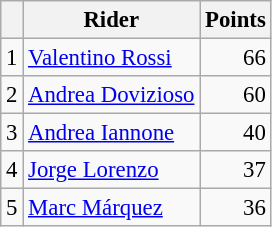<table class="wikitable" style="font-size: 95%;">
<tr>
<th></th>
<th>Rider</th>
<th>Points</th>
</tr>
<tr>
<td align=center>1</td>
<td> <a href='#'>Valentino Rossi</a></td>
<td align=right>66</td>
</tr>
<tr>
<td align=center>2</td>
<td> <a href='#'>Andrea Dovizioso</a></td>
<td align=right>60</td>
</tr>
<tr>
<td align=center>3</td>
<td> <a href='#'>Andrea Iannone</a></td>
<td align=right>40</td>
</tr>
<tr>
<td align=center>4</td>
<td> <a href='#'>Jorge Lorenzo</a></td>
<td align=right>37</td>
</tr>
<tr>
<td align=center>5</td>
<td> <a href='#'>Marc Márquez</a></td>
<td align=right>36</td>
</tr>
</table>
